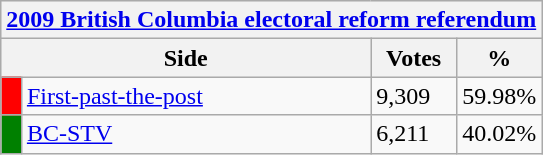<table class="wikitable" style="clear:both">
<tr style="background-color:#E9E9E9">
<th colspan=4><a href='#'>2009 British Columbia electoral reform referendum</a></th>
</tr>
<tr style="background-color:#E9E9E9">
<th colspan=2 style="width: 130px">Side</th>
<th style="width: 50px">Votes</th>
<th style="width: 40px">%</th>
</tr>
<tr>
<td bgcolor="red"></td>
<td><a href='#'>First-past-the-post</a></td>
<td>9,309</td>
<td>59.98%</td>
</tr>
<tr>
<td bgcolor="green"></td>
<td><a href='#'>BC-STV</a></td>
<td>6,211</td>
<td>40.02%</td>
</tr>
</table>
